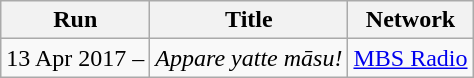<table class="wikitable">
<tr>
<th>Run</th>
<th>Title</th>
<th>Network</th>
</tr>
<tr>
<td>13 Apr 2017 –</td>
<td><em>Appare yatte māsu!</em></td>
<td><a href='#'>MBS Radio</a></td>
</tr>
</table>
